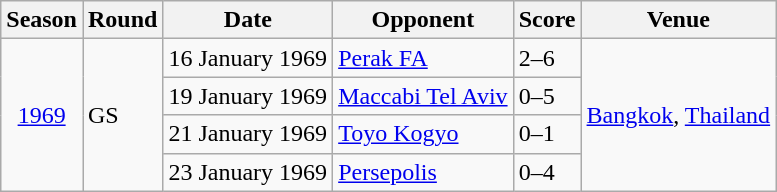<table class="wikitable">
<tr>
<th>Season</th>
<th>Round</th>
<th>Date</th>
<th>Opponent</th>
<th>Score</th>
<th>Venue</th>
</tr>
<tr>
<td align=center rowspan=4><a href='#'>1969</a></td>
<td rowspan=4>GS</td>
<td>16 January 1969</td>
<td> <a href='#'>Perak FA</a></td>
<td>2–6</td>
<td rowspan=4><a href='#'>Bangkok</a>, <a href='#'>Thailand</a></td>
</tr>
<tr>
<td>19 January 1969</td>
<td> <a href='#'>Maccabi Tel Aviv</a></td>
<td>0–5</td>
</tr>
<tr>
<td>21 January 1969</td>
<td> <a href='#'>Toyo Kogyo</a></td>
<td>0–1</td>
</tr>
<tr>
<td>23 January 1969</td>
<td> <a href='#'>Persepolis</a></td>
<td>0–4</td>
</tr>
</table>
